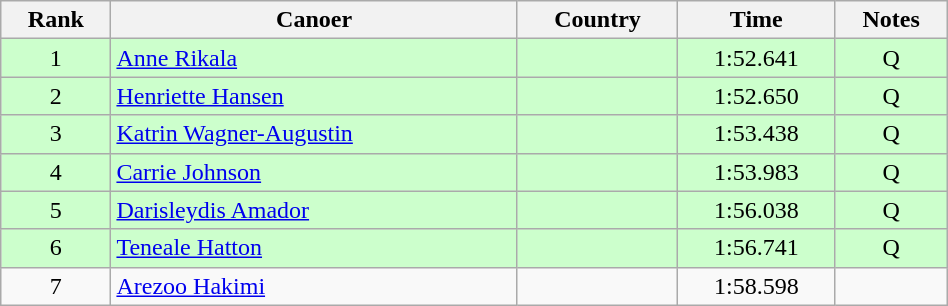<table class="wikitable sortable" width=50% style="text-align:center;">
<tr>
<th>Rank</th>
<th>Canoer</th>
<th>Country</th>
<th>Time</th>
<th>Notes</th>
</tr>
<tr bgcolor=ccffcc>
<td>1</td>
<td align="left"><a href='#'>Anne Rikala</a></td>
<td align="left"></td>
<td>1:52.641</td>
<td>Q</td>
</tr>
<tr bgcolor=ccffcc>
<td>2</td>
<td align="left"><a href='#'>Henriette Hansen</a></td>
<td align="left"></td>
<td>1:52.650</td>
<td>Q</td>
</tr>
<tr bgcolor=ccffcc>
<td>3</td>
<td align="left"><a href='#'>Katrin Wagner-Augustin</a></td>
<td align="left"></td>
<td>1:53.438</td>
<td>Q</td>
</tr>
<tr bgcolor=ccffcc>
<td>4</td>
<td align="left"><a href='#'>Carrie Johnson</a></td>
<td align="left"></td>
<td>1:53.983</td>
<td>Q</td>
</tr>
<tr bgcolor=ccffcc>
<td>5</td>
<td align="left"><a href='#'>Darisleydis Amador</a></td>
<td align="left"></td>
<td>1:56.038</td>
<td>Q</td>
</tr>
<tr bgcolor=ccffcc>
<td>6</td>
<td align="left"><a href='#'>Teneale Hatton</a></td>
<td align="left"></td>
<td>1:56.741</td>
<td>Q</td>
</tr>
<tr>
<td>7</td>
<td align="left"><a href='#'>Arezoo Hakimi</a></td>
<td align="left"></td>
<td>1:58.598</td>
<td></td>
</tr>
</table>
